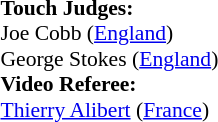<table width=100% style="font-size: 90%">
<tr>
<td><br><strong>Touch Judges:</strong>
<br>Joe Cobb (<a href='#'>England</a>)
<br>George Stokes (<a href='#'>England</a>)
<br><strong>Video Referee:</strong>
<br><a href='#'>Thierry Alibert</a> (<a href='#'>France</a>)</td>
</tr>
</table>
